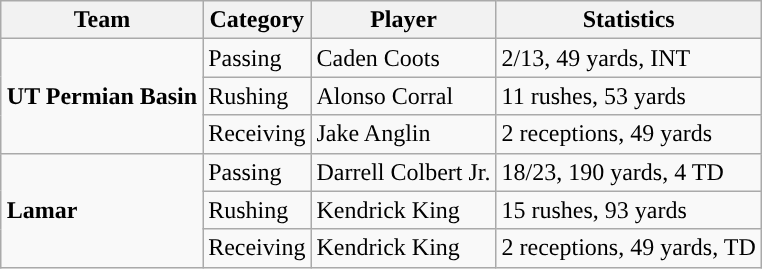<table class="wikitable" style="float: right;">
<tr>
<th>Team</th>
<th>Category</th>
<th>Player</th>
<th>Statistics</th>
</tr>
<tr>
<td rowspan=3><strong>UT Permian Basin</strong></td>
<td>Passing</td>
<td>Caden Coots</td>
<td>2/13, 49 yards, INT</td>
</tr>
<tr>
<td>Rushing</td>
<td>Alonso Corral</td>
<td>11 rushes, 53 yards</td>
</tr>
<tr>
<td>Receiving</td>
<td>Jake Anglin</td>
<td>2 receptions, 49 yards</td>
</tr>
<tr>
<td rowspan=3><strong>Lamar</strong></td>
<td>Passing</td>
<td>Darrell Colbert Jr.</td>
<td>18/23, 190 yards, 4 TD</td>
</tr>
<tr>
<td>Rushing</td>
<td>Kendrick King</td>
<td>15 rushes, 93 yards</td>
</tr>
<tr>
<td>Receiving</td>
<td>Kendrick King</td>
<td>2 receptions, 49 yards, TD</td>
</tr>
</table>
